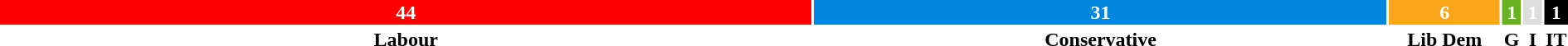<table style="width:100%; text-align:center;">
<tr style="color:white;">
<td style="background:red; width:52.38%;"><strong>44</strong></td>
<td style="background:#0087DC; width:36.91%;"><strong>31</strong></td>
<td style="background:#FAA61A; width:7.14%;"><strong>6</strong></td>
<td style="background:#6AB023; width:1.19%;"><strong>1</strong></td>
<td style="background:#DDDDDD; width:1.19%;"><strong>1</strong></td>
<td style="background:black; width:1.19%;"><strong>1</strong></td>
</tr>
<tr>
<td><span><strong>Labour</strong></span></td>
<td><span><strong>Conservative</strong></span></td>
<td><span><strong>Lib Dem</strong></span></td>
<td><span><strong>G</strong></span></td>
<td><span><strong>I</strong></span></td>
<td><span><strong>IT</strong></span></td>
</tr>
</table>
